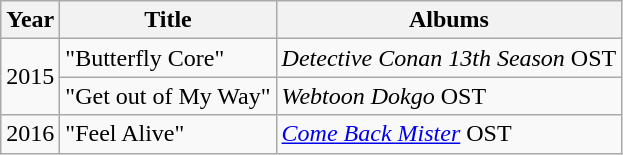<table class="wikitable">
<tr>
<th>Year</th>
<th>Title</th>
<th>Albums</th>
</tr>
<tr>
<td rowspan="2">2015</td>
<td>"Butterfly Core"</td>
<td><em>Detective Conan 13th Season</em> OST</td>
</tr>
<tr>
<td>"Get out of My Way"</td>
<td><em>Webtoon Dokgo</em> OST</td>
</tr>
<tr>
<td>2016</td>
<td>"Feel Alive"</td>
<td><em><a href='#'>Come Back Mister</a></em> OST</td>
</tr>
</table>
